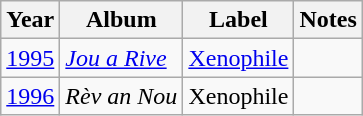<table class="wikitable">
<tr>
<th><strong>Year</strong></th>
<th><strong>Album</strong></th>
<th><strong>Label</strong></th>
<th><strong>Notes</strong></th>
</tr>
<tr>
<td><a href='#'>1995</a></td>
<td><em><a href='#'>Jou a Rive</a></em></td>
<td><a href='#'>Xenophile</a></td>
<td></td>
</tr>
<tr>
<td><a href='#'>1996</a></td>
<td><em>Rèv an Nou</em></td>
<td>Xenophile</td>
<td></td>
</tr>
</table>
